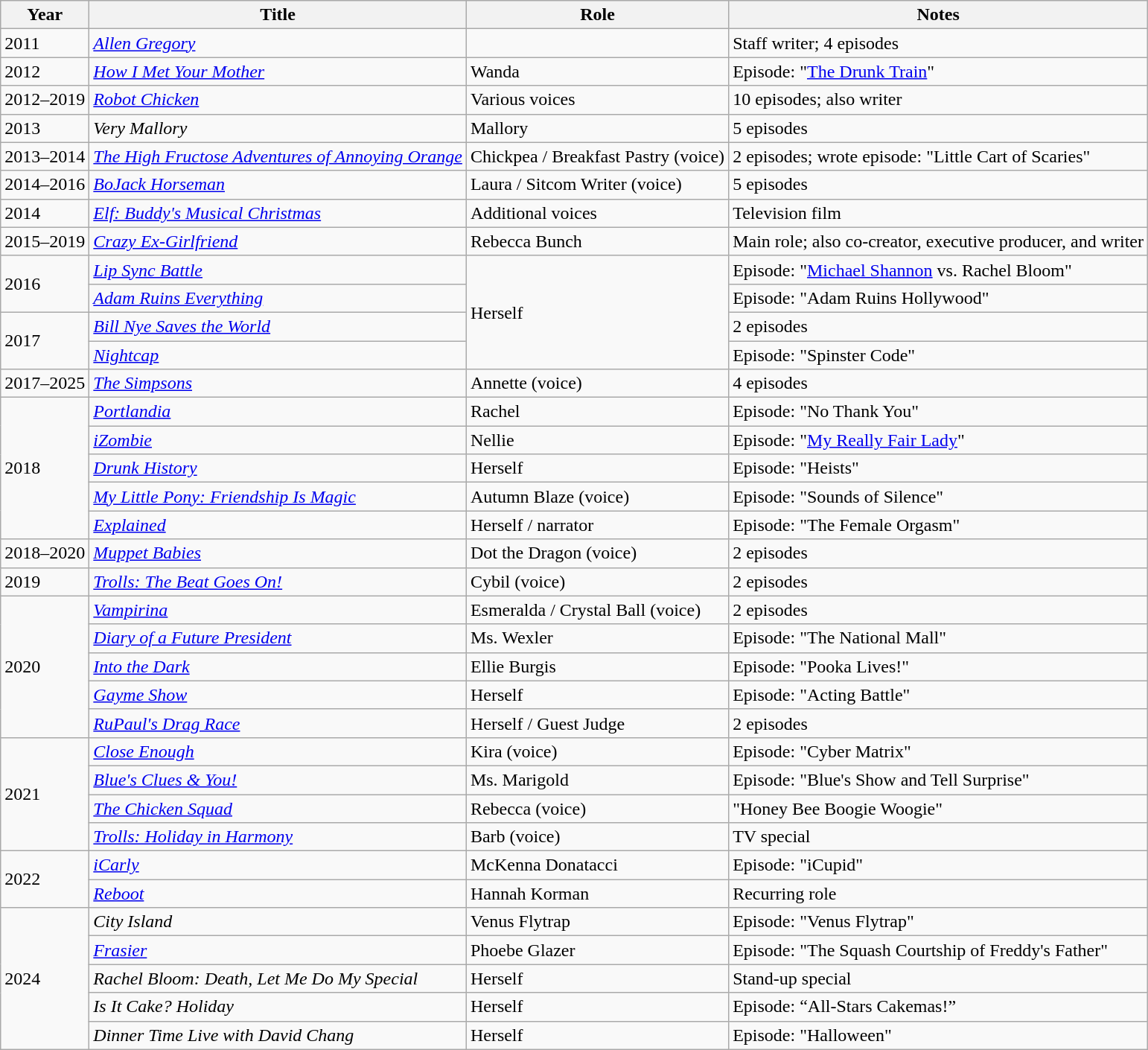<table class="wikitable sortable">
<tr>
<th>Year</th>
<th>Title</th>
<th>Role</th>
<th class="unsortable">Notes</th>
</tr>
<tr>
<td>2011</td>
<td><em><a href='#'>Allen Gregory</a></em></td>
<td></td>
<td>Staff writer; 4 episodes</td>
</tr>
<tr>
<td>2012</td>
<td><em><a href='#'>How I Met Your Mother</a></em></td>
<td>Wanda</td>
<td>Episode: "<a href='#'>The Drunk Train</a>"</td>
</tr>
<tr>
<td>2012–2019</td>
<td><em><a href='#'>Robot Chicken</a></em></td>
<td>Various voices</td>
<td>10 episodes; also writer</td>
</tr>
<tr>
<td>2013</td>
<td><em>Very Mallory</em></td>
<td>Mallory</td>
<td>5 episodes</td>
</tr>
<tr>
<td>2013–2014</td>
<td><em><a href='#'>The High Fructose Adventures of Annoying Orange</a></em></td>
<td>Chickpea / Breakfast Pastry (voice)</td>
<td>2 episodes; wrote episode: "Little Cart of Scaries"</td>
</tr>
<tr>
<td>2014–2016</td>
<td><em><a href='#'>BoJack Horseman</a></em></td>
<td>Laura / Sitcom Writer (voice)</td>
<td>5 episodes</td>
</tr>
<tr>
<td>2014</td>
<td><em><a href='#'>Elf: Buddy's Musical Christmas</a></em></td>
<td>Additional voices</td>
<td>Television film</td>
</tr>
<tr>
<td>2015–2019</td>
<td><em><a href='#'>Crazy Ex-Girlfriend</a></em></td>
<td>Rebecca Bunch</td>
<td>Main role; also co-creator, executive producer, and writer</td>
</tr>
<tr>
<td rowspan="2">2016</td>
<td><em><a href='#'>Lip Sync Battle</a></em></td>
<td rowspan=4>Herself</td>
<td>Episode: "<a href='#'>Michael Shannon</a> vs. Rachel Bloom"</td>
</tr>
<tr>
<td><em><a href='#'>Adam Ruins Everything</a></em></td>
<td>Episode: "Adam Ruins Hollywood"</td>
</tr>
<tr>
<td rowspan="2">2017</td>
<td><em><a href='#'>Bill Nye Saves the World</a></em></td>
<td>2 episodes</td>
</tr>
<tr>
<td><em><a href='#'>Nightcap</a></em></td>
<td>Episode: "Spinster Code"</td>
</tr>
<tr>
<td>2017–2025</td>
<td><em><a href='#'>The Simpsons</a></em></td>
<td>Annette (voice)</td>
<td>4 episodes</td>
</tr>
<tr>
<td rowspan="5">2018</td>
<td><em><a href='#'>Portlandia</a></em></td>
<td>Rachel</td>
<td>Episode: "No Thank You"</td>
</tr>
<tr>
<td><em><a href='#'>iZombie</a></em></td>
<td>Nellie</td>
<td>Episode: "<a href='#'>My Really Fair Lady</a>"</td>
</tr>
<tr>
<td><em><a href='#'>Drunk History</a></em></td>
<td>Herself</td>
<td>Episode: "Heists"</td>
</tr>
<tr>
<td><em><a href='#'>My Little Pony: Friendship Is Magic</a></em></td>
<td>Autumn Blaze (voice)</td>
<td>Episode: "Sounds of Silence"</td>
</tr>
<tr>
<td><em><a href='#'>Explained</a></em></td>
<td>Herself / narrator</td>
<td>Episode: "The Female Orgasm"</td>
</tr>
<tr>
<td>2018–2020</td>
<td><em><a href='#'>Muppet Babies</a></em></td>
<td>Dot the Dragon (voice)</td>
<td>2 episodes</td>
</tr>
<tr>
<td>2019</td>
<td><em><a href='#'>Trolls: The Beat Goes On!</a></em></td>
<td>Cybil (voice)</td>
<td>2 episodes</td>
</tr>
<tr>
<td rowspan="5">2020</td>
<td><em><a href='#'>Vampirina</a></em></td>
<td>Esmeralda / Crystal Ball (voice)</td>
<td>2 episodes</td>
</tr>
<tr>
<td><em><a href='#'>Diary of a Future President</a></em></td>
<td>Ms. Wexler</td>
<td>Episode: "The National Mall"</td>
</tr>
<tr>
<td><em><a href='#'>Into the Dark</a></em></td>
<td>Ellie Burgis</td>
<td>Episode: "Pooka Lives!"</td>
</tr>
<tr>
<td><em><a href='#'>Gayme Show</a></em></td>
<td>Herself</td>
<td>Episode: "Acting Battle"</td>
</tr>
<tr>
<td><a href='#'><em>RuPaul's Drag Race</em></a></td>
<td>Herself / Guest Judge</td>
<td>2 episodes</td>
</tr>
<tr>
<td rowspan="4">2021</td>
<td><em><a href='#'>Close Enough</a></em></td>
<td>Kira (voice)</td>
<td>Episode: "Cyber Matrix"</td>
</tr>
<tr>
<td><em><a href='#'>Blue's Clues & You!</a></em></td>
<td>Ms. Marigold</td>
<td>Episode: "Blue's Show and Tell Surprise"</td>
</tr>
<tr>
<td><em><a href='#'>The Chicken Squad</a></em></td>
<td>Rebecca (voice)</td>
<td>"Honey Bee Boogie Woogie"</td>
</tr>
<tr>
<td><em><a href='#'>Trolls: Holiday in Harmony</a></em></td>
<td>Barb (voice)</td>
<td>TV special</td>
</tr>
<tr>
<td rowspan="2">2022</td>
<td><em><a href='#'>iCarly</a></em></td>
<td>McKenna Donatacci</td>
<td>Episode: "iCupid"</td>
</tr>
<tr>
<td><em><a href='#'>Reboot</a></em></td>
<td>Hannah Korman</td>
<td>Recurring role</td>
</tr>
<tr>
<td rowspan="5">2024</td>
<td><em>City Island</em></td>
<td>Venus Flytrap</td>
<td>Episode: "Venus Flytrap"</td>
</tr>
<tr>
<td><em><a href='#'>Frasier</a></em></td>
<td>Phoebe Glazer</td>
<td>Episode: "The Squash Courtship of Freddy's Father"</td>
</tr>
<tr>
<td><em>Rachel Bloom: Death, Let Me Do My Special</em></td>
<td>Herself</td>
<td>Stand-up special</td>
</tr>
<tr>
<td><em>Is It Cake? Holiday</em></td>
<td>Herself</td>
<td>Episode: “All-Stars Cakemas!”</td>
</tr>
<tr>
<td><em>Dinner Time Live with David Chang</em></td>
<td>Herself</td>
<td>Episode: "Halloween"</td>
</tr>
</table>
